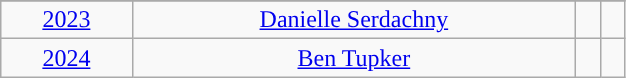<table class="wikitable sortable" width=33%>
<tr>
</tr>
<tr align=center>
<td><a href='#'>2023</a></td>
<td><a href='#'>Danielle Serdachny</a></td>
<td><a href='#'><strong></strong></a></td>
<td></td>
</tr>
<tr align=center>
<td><a href='#'>2024</a></td>
<td><a href='#'>Ben Tupker</a></td>
<td><a href='#'><strong></strong></a></td>
<td></td>
</tr>
</table>
